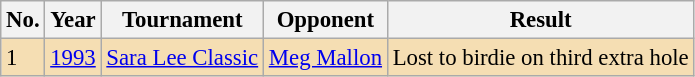<table class="wikitable" style="font-size:95%;">
<tr>
<th>No.</th>
<th>Year</th>
<th>Tournament</th>
<th>Opponent</th>
<th>Result</th>
</tr>
<tr style="background:#F5DEB3;">
<td>1</td>
<td><a href='#'>1993</a></td>
<td><a href='#'>Sara Lee Classic</a></td>
<td> <a href='#'>Meg Mallon</a></td>
<td>Lost to birdie on third extra hole</td>
</tr>
</table>
